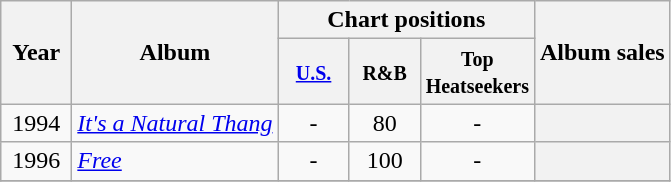<table class="wikitable">
<tr>
<th align="center" width="40" rowspan="2">Year</th>
<th align="left" rowspan="2">Album</th>
<th align="left" colspan="3">Chart positions</th>
<th align="left" rowspan="2">Album sales</th>
</tr>
<tr>
<th align="center" width="40"><small><a href='#'>U.S.</a></small></th>
<th align="center" width="40"><small>R&B</small></th>
<th align="center" width="40"><small>Top Heatseekers</small></th>
</tr>
<tr>
<td align="center" rowspan="1">1994</td>
<td align="left"><em><a href='#'>It's a Natural Thang</a></em></td>
<td align="center">-</td>
<td align="center">80</td>
<td align="center">-</td>
<th align="left" colspan="3"></th>
</tr>
<tr>
<td align="center" rowspan="1">1996</td>
<td align="left"><em><a href='#'>Free</a></em></td>
<td align="center">-</td>
<td align="center">100</td>
<td align="center">-</td>
<th align="left" colspan="3"></th>
</tr>
<tr>
</tr>
</table>
